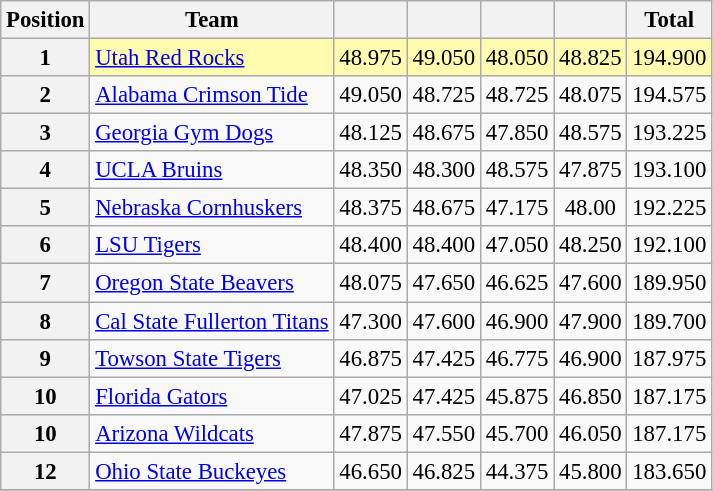<table class="wikitable sortable" style="text-align:center; font-size:95%">
<tr>
<th scope=col>Position</th>
<th scope=col>Team</th>
<th scope=col></th>
<th scope=col></th>
<th scope=col></th>
<th scope=col></th>
<th scope=col>Total</th>
</tr>
<tr bgcolor=fffcaf>
<th scope=row>1</th>
<td align=left><a href='#'>Utah Red Rocks</a></td>
<td>48.975</td>
<td>49.050</td>
<td>48.050</td>
<td>48.825</td>
<td>194.900</td>
</tr>
<tr>
<th scope=row>2</th>
<td align=left><a href='#'>Alabama Crimson Tide</a></td>
<td>49.050</td>
<td>48.725</td>
<td>48.725</td>
<td>48.075</td>
<td>194.575</td>
</tr>
<tr>
<th scope=row>3</th>
<td align=left><a href='#'>Georgia Gym Dogs</a></td>
<td>48.125</td>
<td>48.675</td>
<td>47.850</td>
<td>48.575</td>
<td>193.225</td>
</tr>
<tr>
<th scope=row>4</th>
<td align=left><a href='#'>UCLA Bruins</a></td>
<td>48.350</td>
<td>48.300</td>
<td>48.575</td>
<td>47.875</td>
<td>193.100</td>
</tr>
<tr>
<th scope=row>5</th>
<td align=left><a href='#'>Nebraska Cornhuskers</a></td>
<td>48.375</td>
<td>48.675</td>
<td>47.175</td>
<td>48.00</td>
<td>192.225</td>
</tr>
<tr>
<th scope=row>6</th>
<td align=left><a href='#'>LSU Tigers</a></td>
<td>48.400</td>
<td>48.400</td>
<td>47.050</td>
<td>48.250</td>
<td>192.100</td>
</tr>
<tr>
<th scope=row>7</th>
<td align=left><a href='#'>Oregon State Beavers</a></td>
<td>48.075</td>
<td>47.650</td>
<td>46.625</td>
<td>47.600</td>
<td>189.950</td>
</tr>
<tr>
<th scope=row>8</th>
<td align=left><a href='#'>Cal State Fullerton Titans</a></td>
<td>47.300</td>
<td>47.600</td>
<td>46.900</td>
<td>47.900</td>
<td>189.700</td>
</tr>
<tr>
<th scope=row>9</th>
<td align=left><a href='#'>Towson State Tigers</a></td>
<td>46.875</td>
<td>47.425</td>
<td>46.775</td>
<td>46.900</td>
<td>187.975</td>
</tr>
<tr>
<th scope=row>10</th>
<td align=left><a href='#'>Florida Gators</a></td>
<td>47.025</td>
<td>47.425</td>
<td>45.875</td>
<td>46.850</td>
<td>187.175</td>
</tr>
<tr>
<th scope=row>10</th>
<td align=left><a href='#'>Arizona Wildcats</a></td>
<td>47.875</td>
<td>47.550</td>
<td>45.700</td>
<td>46.050</td>
<td>187.175</td>
</tr>
<tr>
<th scope=row>12</th>
<td align=left><a href='#'>Ohio State Buckeyes</a></td>
<td>46.650</td>
<td>46.825</td>
<td>44.375</td>
<td>45.800</td>
<td>183.650</td>
</tr>
<tr>
</tr>
</table>
